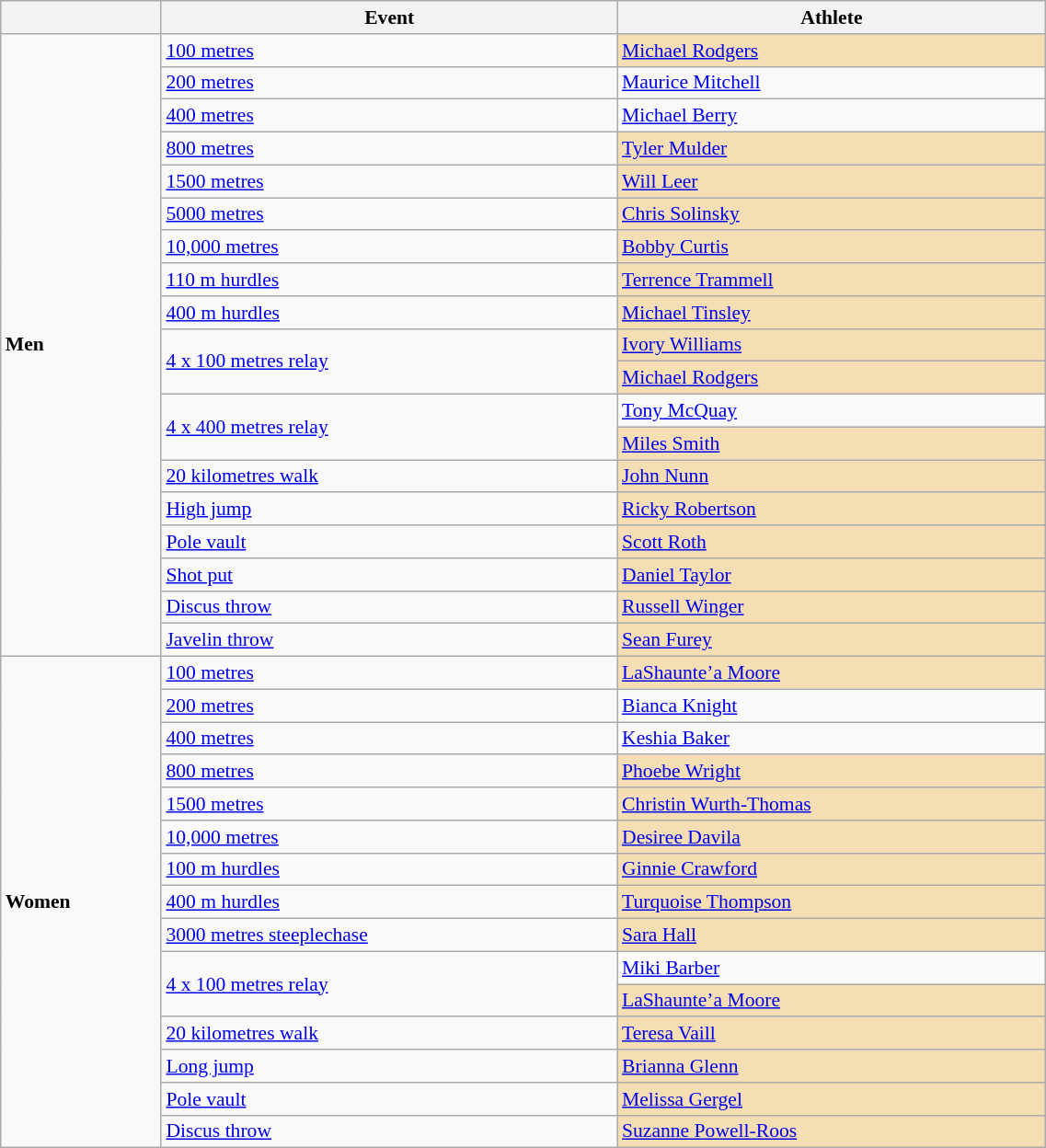<table class=wikitable style="font-size:90%" width=60%>
<tr>
<th></th>
<th>Event</th>
<th>Athlete</th>
</tr>
<tr>
<td rowspan=19><strong>Men</strong></td>
<td><a href='#'>100 metres</a></td>
<td bgcolor="wheat"><a href='#'>Michael Rodgers</a></td>
</tr>
<tr>
<td><a href='#'>200 metres</a></td>
<td><a href='#'>Maurice Mitchell</a></td>
</tr>
<tr>
<td><a href='#'>400 metres</a></td>
<td><a href='#'>Michael Berry</a></td>
</tr>
<tr>
<td><a href='#'>800 metres</a></td>
<td bgcolor="wheat"><a href='#'>Tyler Mulder</a></td>
</tr>
<tr>
<td><a href='#'>1500 metres</a></td>
<td bgcolor="wheat"><a href='#'>Will Leer</a></td>
</tr>
<tr>
<td><a href='#'>5000 metres</a></td>
<td bgcolor="wheat"><a href='#'>Chris Solinsky</a></td>
</tr>
<tr>
<td><a href='#'>10,000 metres</a></td>
<td bgcolor="wheat"><a href='#'>Bobby Curtis</a></td>
</tr>
<tr>
<td><a href='#'>110 m hurdles</a></td>
<td bgcolor="wheat"><a href='#'>Terrence Trammell</a></td>
</tr>
<tr>
<td><a href='#'>400 m hurdles</a></td>
<td bgcolor="wheat"><a href='#'>Michael Tinsley</a></td>
</tr>
<tr>
<td rowspan=2><a href='#'>4 x 100 metres relay</a></td>
<td bgcolor="wheat"><a href='#'>Ivory Williams</a></td>
</tr>
<tr>
<td bgcolor="wheat"><a href='#'>Michael Rodgers</a></td>
</tr>
<tr>
<td rowspan=2><a href='#'>4 x 400 metres relay</a></td>
<td><a href='#'>Tony McQuay</a></td>
</tr>
<tr>
<td bgcolor="wheat"><a href='#'>Miles Smith</a></td>
</tr>
<tr>
<td><a href='#'>20 kilometres walk</a></td>
<td bgcolor="wheat"><a href='#'>John Nunn</a></td>
</tr>
<tr>
<td><a href='#'>High jump</a></td>
<td bgcolor="wheat"><a href='#'>Ricky Robertson</a></td>
</tr>
<tr>
<td><a href='#'>Pole vault</a></td>
<td bgcolor="wheat"><a href='#'>Scott Roth</a></td>
</tr>
<tr>
<td><a href='#'>Shot put</a></td>
<td bgcolor="wheat"><a href='#'>Daniel Taylor</a></td>
</tr>
<tr>
<td><a href='#'>Discus throw</a></td>
<td bgcolor="wheat"><a href='#'>Russell Winger</a></td>
</tr>
<tr>
<td><a href='#'>Javelin throw</a></td>
<td bgcolor="wheat"><a href='#'>Sean Furey</a></td>
</tr>
<tr>
<td rowspan=15><strong>Women</strong></td>
<td><a href='#'>100 metres</a></td>
<td bgcolor="wheat"><a href='#'>LaShaunte’a Moore</a></td>
</tr>
<tr>
<td><a href='#'>200 metres</a></td>
<td><a href='#'>Bianca Knight</a></td>
</tr>
<tr>
<td><a href='#'>400 metres</a></td>
<td><a href='#'>Keshia Baker</a></td>
</tr>
<tr>
<td><a href='#'>800 metres</a></td>
<td bgcolor="wheat"><a href='#'>Phoebe Wright</a></td>
</tr>
<tr>
<td><a href='#'>1500 metres</a></td>
<td bgcolor="wheat"><a href='#'>Christin Wurth-Thomas</a></td>
</tr>
<tr>
<td><a href='#'>10,000 metres</a></td>
<td bgcolor="wheat"><a href='#'>Desiree Davila</a></td>
</tr>
<tr>
<td><a href='#'>100 m hurdles</a></td>
<td bgcolor="wheat"><a href='#'>Ginnie Crawford</a></td>
</tr>
<tr>
<td><a href='#'>400 m hurdles</a></td>
<td bgcolor="wheat"><a href='#'>Turquoise Thompson</a></td>
</tr>
<tr>
<td><a href='#'>3000 metres steeplechase</a></td>
<td bgcolor="wheat"><a href='#'>Sara Hall</a></td>
</tr>
<tr>
<td rowspan=2><a href='#'>4 x 100 metres relay</a></td>
<td><a href='#'>Miki Barber</a></td>
</tr>
<tr>
<td bgcolor="wheat"><a href='#'>LaShaunte’a Moore</a></td>
</tr>
<tr>
<td><a href='#'>20 kilometres walk</a></td>
<td bgcolor="wheat"><a href='#'>Teresa Vaill</a></td>
</tr>
<tr>
<td><a href='#'>Long jump</a></td>
<td bgcolor="wheat"><a href='#'>Brianna Glenn</a></td>
</tr>
<tr>
<td><a href='#'>Pole vault</a></td>
<td bgcolor="wheat"><a href='#'>Melissa Gergel</a></td>
</tr>
<tr>
<td><a href='#'>Discus throw</a></td>
<td bgcolor="wheat"><a href='#'>Suzanne Powell-Roos</a></td>
</tr>
</table>
